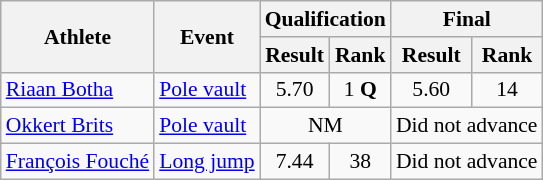<table class=wikitable style=font-size:90%>
<tr>
<th rowspan=2>Athlete</th>
<th rowspan=2>Event</th>
<th colspan=2>Qualification</th>
<th colspan=2>Final</th>
</tr>
<tr>
<th>Result</th>
<th>Rank</th>
<th>Result</th>
<th>Rank</th>
</tr>
<tr>
<td><a href='#'>Riaan Botha</a></td>
<td><a href='#'>Pole vault</a></td>
<td align=center>5.70</td>
<td align=center>1 <strong>Q</strong></td>
<td align=center>5.60</td>
<td align=center>14</td>
</tr>
<tr>
<td><a href='#'>Okkert Brits</a></td>
<td><a href='#'>Pole vault</a></td>
<td align=center colspan=2>NM</td>
<td align=center colspan=2>Did not advance</td>
</tr>
<tr>
<td><a href='#'>François Fouché</a></td>
<td><a href='#'>Long jump</a></td>
<td align=center>7.44</td>
<td align=center>38</td>
<td align=center colspan=2>Did not advance</td>
</tr>
</table>
